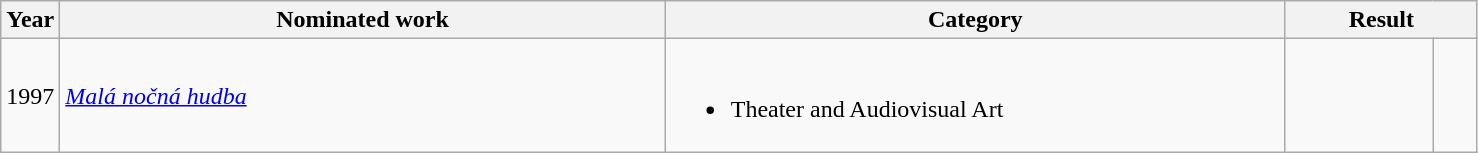<table class=wikitable>
<tr>
<th width=4%>Year</th>
<th width=41%>Nominated work</th>
<th width=42%>Category</th>
<th width=13% colspan=2>Result</th>
</tr>
<tr>
<td>1997</td>
<td><em><a href='#'>Malá nočná hudba</a></em></td>
<td><br><ul><li>Theater and Audiovisual Art</li></ul></td>
<td></td>
<td width=3% align=center></td>
</tr>
</table>
